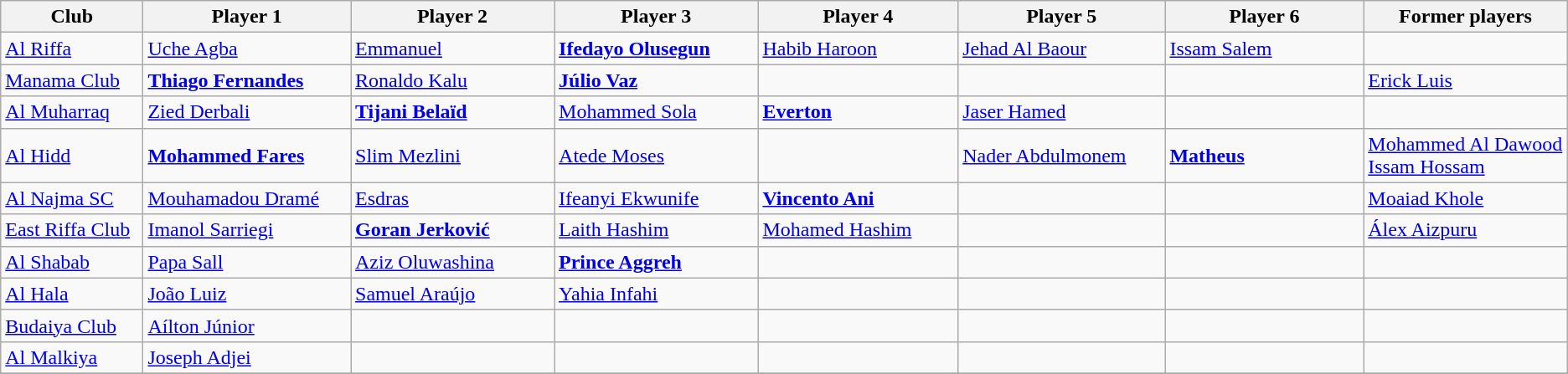<table class="wikitable" border="1">
<tr>
<th width="120">Club</th>
<th width="180">Player 1</th>
<th width="180">Player 2</th>
<th width="180">Player 3</th>
<th width="180">Player 4</th>
<th width="180">Player 5</th>
<th width="180">Player 6</th>
<th width="180">Former players</th>
</tr>
<tr>
<td><a href='#'>Al Riffa</a></td>
<td> <a href='#'>Uche Agba</a></td>
<td> <a href='#'>Emmanuel</a></td>
<td><strong> <a href='#'>Ifedayo Olusegun</a></strong></td>
<td> <a href='#'>Habib Haroon</a></td>
<td> <a href='#'>Jehad Al Baour</a></td>
<td> <a href='#'>Issam Salem</a></td>
<td></td>
</tr>
<tr>
<td><a href='#'>Manama Club</a></td>
<td><strong> <a href='#'>Thiago Fernandes</a></strong></td>
<td> <a href='#'>Ronaldo Kalu</a></td>
<td><strong> <a href='#'>Júlio Vaz</a></strong></td>
<td></td>
<td></td>
<td></td>
<td> <a href='#'>Erick Luis</a></td>
</tr>
<tr>
<td><a href='#'>Al Muharraq</a></td>
<td> <a href='#'>Zied Derbali</a></td>
<td><strong> <a href='#'>Tijani Belaïd</a></strong></td>
<td> <a href='#'>Mohammed Sola</a></td>
<td><strong> <a href='#'>Everton</a></strong></td>
<td> <a href='#'>Jaser Hamed</a></td>
<td></td>
<td></td>
</tr>
<tr>
<td><a href='#'>Al Hidd</a></td>
<td><strong> <a href='#'>Mohammed Fares</a></strong></td>
<td> <a href='#'>Slim Mezlini</a></td>
<td> <a href='#'>Atede Moses</a></td>
<td> </td>
<td> <a href='#'>Nader Abdulmonem</a></td>
<td><strong> <a href='#'>Matheus</a></strong></td>
<td> <a href='#'>Mohammed Al Dawood</a><br> <a href='#'>Issam Hossam</a></td>
</tr>
<tr>
<td><a href='#'>Al Najma SC</a></td>
<td> <a href='#'>Mouhamadou Dramé</a></td>
<td> <a href='#'>Esdras</a></td>
<td> <a href='#'>Ifeanyi Ekwunife</a></td>
<td><strong> <a href='#'>Vincento Ani</a></strong></td>
<td></td>
<td></td>
<td> <a href='#'>Moaiad Khole</a></td>
</tr>
<tr>
<td><a href='#'>East Riffa Club</a></td>
<td> <a href='#'>Imanol Sarriegi</a></td>
<td><strong> <a href='#'>Goran Jerković</a></strong></td>
<td> <a href='#'>Laith Hashim</a></td>
<td> <a href='#'>Mohamed Hashim</a></td>
<td></td>
<td></td>
<td> <a href='#'>Álex Aizpuru</a></td>
</tr>
<tr>
<td><a href='#'>Al Shabab</a></td>
<td> <a href='#'>Papa Sall</a></td>
<td> <a href='#'>Aziz Oluwashina</a></td>
<td><strong> <a href='#'>Prince Aggreh</a></strong></td>
<td></td>
<td></td>
<td></td>
<td></td>
</tr>
<tr>
<td><a href='#'>Al Hala</a></td>
<td> <a href='#'>João Luiz</a></td>
<td> <a href='#'>Samuel Araújo</a></td>
<td> <a href='#'>Yahia Infahi</a></td>
<td></td>
<td></td>
<td></td>
<td></td>
</tr>
<tr>
<td><a href='#'>Budaiya Club</a></td>
<td> <a href='#'>Aílton Júnior</a></td>
<td></td>
<td></td>
<td></td>
<td></td>
<td></td>
<td></td>
</tr>
<tr>
<td><a href='#'>Al Malkiya</a></td>
<td> <a href='#'>Joseph Adjei</a></td>
<td></td>
<td></td>
<td></td>
<td></td>
<td></td>
<td></td>
</tr>
<tr>
</tr>
</table>
